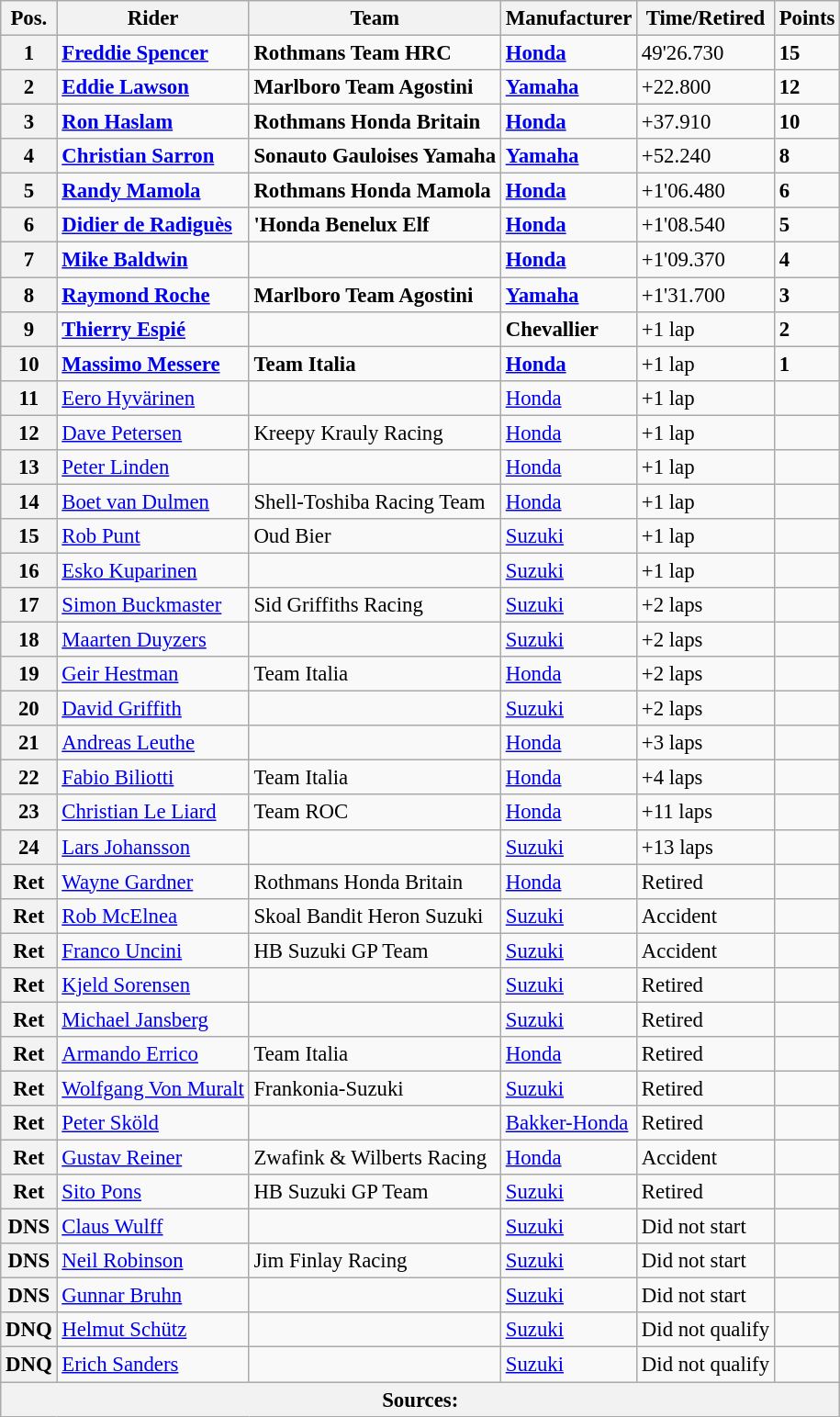<table class="wikitable" style="font-size: 95%;">
<tr>
<th>Pos.</th>
<th>Rider</th>
<th>Team</th>
<th>Manufacturer</th>
<th>Time/Retired</th>
<th>Points</th>
</tr>
<tr>
<th>1</th>
<td> <strong><a href='#'>Freddie Spencer</a></strong></td>
<td><strong>Rothmans Team HRC</strong></td>
<td><strong><a href='#'>Honda</a></strong></td>
<td>49'26.730</td>
<td><strong>15</strong></td>
</tr>
<tr>
<th>2</th>
<td> <strong><a href='#'>Eddie Lawson</a></strong></td>
<td><strong>Marlboro Team Agostini</strong></td>
<td><strong><a href='#'>Yamaha</a></strong></td>
<td>+22.800</td>
<td><strong>12</strong></td>
</tr>
<tr>
<th>3</th>
<td> <strong><a href='#'>Ron Haslam</a></strong></td>
<td><strong>Rothmans Honda Britain</strong></td>
<td><strong><a href='#'>Honda</a></strong></td>
<td>+37.910</td>
<td><strong>10</strong></td>
</tr>
<tr>
<th>4</th>
<td> <strong><a href='#'>Christian Sarron</a></strong></td>
<td><strong>Sonauto Gauloises Yamaha</strong></td>
<td><strong><a href='#'>Yamaha</a></strong></td>
<td>+52.240</td>
<td><strong>8</strong></td>
</tr>
<tr>
<th>5</th>
<td> <strong><a href='#'>Randy Mamola</a></strong></td>
<td><strong>Rothmans Honda Mamola</strong></td>
<td><strong><a href='#'>Honda</a></strong></td>
<td>+1'06.480</td>
<td><strong>6</strong></td>
</tr>
<tr>
<th>6</th>
<td> <strong><a href='#'>Didier de Radiguès</a></strong></td>
<td><strong>'Honda Benelux Elf</strong></td>
<td><strong><a href='#'>Honda</a></strong></td>
<td>+1'08.540</td>
<td><strong>5</strong></td>
</tr>
<tr>
<th>7</th>
<td> <strong><a href='#'>Mike Baldwin</a></strong></td>
<td></td>
<td><strong><a href='#'>Honda</a></strong></td>
<td>+1'09.370</td>
<td><strong>4</strong></td>
</tr>
<tr>
<th>8</th>
<td> <strong><a href='#'>Raymond Roche</a></strong></td>
<td><strong>Marlboro Team Agostini</strong></td>
<td><strong><a href='#'>Yamaha</a></strong></td>
<td>+1'31.700</td>
<td><strong>3</strong></td>
</tr>
<tr>
<th>9</th>
<td> <strong><a href='#'>Thierry Espié</a></strong></td>
<td></td>
<td><strong>Chevallier</strong></td>
<td>+1 lap</td>
<td><strong>2</strong></td>
</tr>
<tr>
<th>10</th>
<td> <strong><a href='#'>Massimo Messere</a></strong></td>
<td><strong>Team Italia</strong></td>
<td><strong><a href='#'>Honda</a></strong></td>
<td>+1 lap</td>
<td><strong>1</strong></td>
</tr>
<tr>
<th>11</th>
<td> <a href='#'>Eero Hyvärinen</a></td>
<td></td>
<td><a href='#'>Honda</a></td>
<td>+1 lap</td>
<td></td>
</tr>
<tr>
<th>12</th>
<td> <a href='#'>Dave Petersen</a></td>
<td>Kreepy Krauly Racing</td>
<td><a href='#'>Honda</a></td>
<td>+1 lap</td>
<td></td>
</tr>
<tr>
<th>13</th>
<td> <a href='#'>Peter Linden</a></td>
<td></td>
<td><a href='#'>Honda</a></td>
<td>+1 lap</td>
<td></td>
</tr>
<tr>
<th>14</th>
<td> <a href='#'>Boet van Dulmen</a></td>
<td>Shell-Toshiba Racing Team</td>
<td><a href='#'>Honda</a></td>
<td>+1 lap</td>
<td></td>
</tr>
<tr>
<th>15</th>
<td> <a href='#'>Rob Punt</a></td>
<td>Oud Bier</td>
<td><a href='#'>Suzuki</a></td>
<td>+1 lap</td>
<td></td>
</tr>
<tr>
<th>16</th>
<td> <a href='#'>Esko Kuparinen</a></td>
<td></td>
<td><a href='#'>Suzuki</a></td>
<td>+1 lap</td>
<td></td>
</tr>
<tr>
<th>17</th>
<td> <a href='#'>Simon Buckmaster</a></td>
<td>Sid Griffiths Racing</td>
<td><a href='#'>Suzuki</a></td>
<td>+2 laps</td>
<td></td>
</tr>
<tr>
<th>18</th>
<td> <a href='#'>Maarten Duyzers</a></td>
<td></td>
<td><a href='#'>Suzuki</a></td>
<td>+2 laps</td>
<td></td>
</tr>
<tr>
<th>19</th>
<td> <a href='#'>Geir Hestman</a></td>
<td>Team Italia</td>
<td><a href='#'>Honda</a></td>
<td>+2 laps</td>
<td></td>
</tr>
<tr>
<th>20</th>
<td> <a href='#'>David Griffith</a></td>
<td></td>
<td><a href='#'>Suzuki</a></td>
<td>+2 laps</td>
<td></td>
</tr>
<tr>
<th>21</th>
<td> <a href='#'>Andreas Leuthe</a></td>
<td></td>
<td><a href='#'>Honda</a></td>
<td>+3 laps</td>
<td></td>
</tr>
<tr>
<th>22</th>
<td> <a href='#'>Fabio Biliotti</a></td>
<td>Team Italia</td>
<td><a href='#'>Honda</a></td>
<td>+4 laps</td>
<td></td>
</tr>
<tr>
<th>23</th>
<td> <a href='#'>Christian Le Liard</a></td>
<td>Team ROC</td>
<td><a href='#'>Honda</a></td>
<td>+11 laps</td>
<td></td>
</tr>
<tr>
<th>24</th>
<td> <a href='#'>Lars Johansson</a></td>
<td></td>
<td><a href='#'>Suzuki</a></td>
<td>+13 laps</td>
<td></td>
</tr>
<tr>
<th>Ret</th>
<td> <a href='#'>Wayne Gardner</a></td>
<td>Rothmans Honda Britain</td>
<td><a href='#'>Honda</a></td>
<td>Retired</td>
<td></td>
</tr>
<tr>
<th>Ret</th>
<td> <a href='#'>Rob McElnea</a></td>
<td>Skoal Bandit Heron Suzuki</td>
<td><a href='#'>Suzuki</a></td>
<td>Accident</td>
<td></td>
</tr>
<tr>
<th>Ret</th>
<td> <a href='#'>Franco Uncini</a></td>
<td>HB Suzuki GP Team</td>
<td><a href='#'>Suzuki</a></td>
<td>Accident</td>
<td></td>
</tr>
<tr>
<th>Ret</th>
<td> <a href='#'>Kjeld Sorensen</a></td>
<td></td>
<td><a href='#'>Suzuki</a></td>
<td>Retired</td>
<td></td>
</tr>
<tr>
<th>Ret</th>
<td> <a href='#'>Michael Jansberg</a></td>
<td></td>
<td><a href='#'>Suzuki</a></td>
<td>Retired</td>
<td></td>
</tr>
<tr>
<th>Ret</th>
<td> <a href='#'>Armando Errico</a></td>
<td>Team Italia</td>
<td><a href='#'>Honda</a></td>
<td>Retired</td>
<td></td>
</tr>
<tr>
<th>Ret</th>
<td> <a href='#'>Wolfgang Von Muralt</a></td>
<td>Frankonia-Suzuki</td>
<td><a href='#'>Suzuki</a></td>
<td>Retired</td>
<td></td>
</tr>
<tr>
<th>Ret</th>
<td> <a href='#'>Peter Sköld</a></td>
<td></td>
<td><a href='#'>Bakker-Honda</a></td>
<td>Retired</td>
<td></td>
</tr>
<tr>
<th>Ret</th>
<td> <a href='#'>Gustav Reiner</a></td>
<td>Zwafink & Wilberts Racing</td>
<td><a href='#'>Honda</a></td>
<td>Accident</td>
<td></td>
</tr>
<tr>
<th>Ret</th>
<td> <a href='#'>Sito Pons</a></td>
<td>HB Suzuki GP Team</td>
<td><a href='#'>Suzuki</a></td>
<td>Retired</td>
<td></td>
</tr>
<tr>
<th>DNS</th>
<td> <a href='#'>Claus Wulff</a></td>
<td></td>
<td><a href='#'>Suzuki</a></td>
<td>Did not start</td>
<td></td>
</tr>
<tr>
<th>DNS</th>
<td> <a href='#'>Neil Robinson</a></td>
<td>Jim Finlay Racing</td>
<td><a href='#'>Suzuki</a></td>
<td>Did not start</td>
<td></td>
</tr>
<tr>
<th>DNS</th>
<td> <a href='#'>Gunnar Bruhn</a></td>
<td></td>
<td><a href='#'>Suzuki</a></td>
<td>Did not start</td>
<td></td>
</tr>
<tr>
<th>DNQ</th>
<td> <a href='#'>Helmut Schütz</a></td>
<td></td>
<td><a href='#'>Suzuki</a></td>
<td>Did not qualify</td>
<td></td>
</tr>
<tr>
<th>DNQ</th>
<td> <a href='#'>Erich Sanders</a></td>
<td></td>
<td><a href='#'>Suzuki</a></td>
<td>Did not qualify</td>
<td></td>
</tr>
<tr>
<th colspan=8>Sources: </th>
</tr>
</table>
